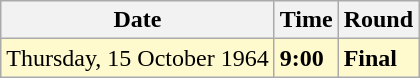<table class="wikitable">
<tr>
<th>Date</th>
<th>Time</th>
<th>Round</th>
</tr>
<tr style=background:lemonchiffon>
<td>Thursday, 15 October 1964</td>
<td><strong>9:00</strong></td>
<td><strong>Final</strong></td>
</tr>
</table>
